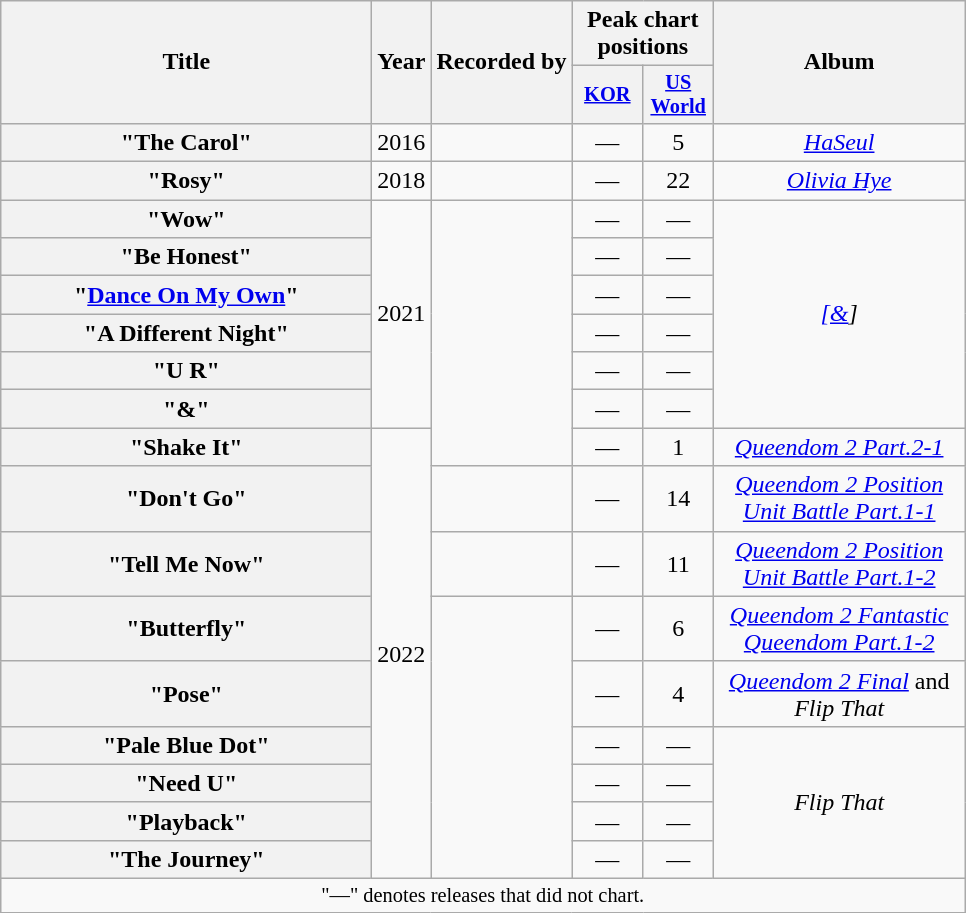<table class="wikitable plainrowheaders" style="text-align:center;" border="1">
<tr>
<th scope="col" rowspan="2" style="width:15em;">Title</th>
<th scope="col" rowspan="2">Year</th>
<th scope="col" rowspan="2">Recorded by</th>
<th scope="col" colspan="2">Peak chart<br>positions</th>
<th scope="col" rowspan="2" style="width:10em;">Album</th>
</tr>
<tr>
<th scope="col" style="width:3em;font-size:85%;"><a href='#'>KOR</a><br></th>
<th scope="col" style="width:3em;font-size:85%;"><a href='#'>US<br>World</a><br></th>
</tr>
<tr>
<th scope="row">"The Carol"</th>
<td>2016</td>
<td style="text-align:left"></td>
<td>—</td>
<td>5</td>
<td><em><a href='#'>HaSeul</a></em></td>
</tr>
<tr>
<th scope="row">"Rosy"</th>
<td>2018</td>
<td style="text-align:left"></td>
<td>—</td>
<td>22</td>
<td><em><a href='#'>Olivia Hye</a></em></td>
</tr>
<tr>
<th scope="row">"Wow"</th>
<td rowspan="6">2021</td>
<td style="text-align:left" rowspan="7"></td>
<td>—</td>
<td>—</td>
<td rowspan="6"><em><a href='#'>[&</a>]</em></td>
</tr>
<tr>
<th scope="row">"Be Honest"</th>
<td>—</td>
<td>—</td>
</tr>
<tr>
<th scope="row">"<a href='#'>Dance On My Own</a>"</th>
<td>—</td>
<td>—</td>
</tr>
<tr>
<th scope="row">"A Different Night"</th>
<td>—</td>
<td>—</td>
</tr>
<tr>
<th scope="row">"U R"</th>
<td>—</td>
<td>—</td>
</tr>
<tr>
<th scope="row">"&"</th>
<td>—</td>
<td>—</td>
</tr>
<tr>
<th scope="row">"Shake It"</th>
<td rowspan="9">2022</td>
<td>—</td>
<td>1</td>
<td><em><a href='#'>Queendom 2 Part.2-1</a></em></td>
</tr>
<tr>
<th scope="row">"Don't Go" <br></th>
<td style="text-align:left"></td>
<td>—</td>
<td>14</td>
<td><em><a href='#'>Queendom 2 Position Unit Battle Part.1-1</a></em></td>
</tr>
<tr>
<th scope="row">"Tell Me Now" <br></th>
<td style="text-align:left"></td>
<td>—</td>
<td>11</td>
<td><em><a href='#'>Queendom 2 Position Unit Battle Part.1-2</a></em></td>
</tr>
<tr>
<th scope="row">"Butterfly"</th>
<td style="text-align:left" rowspan="6"></td>
<td>—</td>
<td>6</td>
<td><em><a href='#'>Queendom 2 Fantastic Queendom Part.1-2</a></em></td>
</tr>
<tr>
<th scope="row">"Pose"</th>
<td>—</td>
<td>4</td>
<td><em><a href='#'>Queendom 2 Final</a></em> and <em>Flip That</em></td>
</tr>
<tr>
<th scope="row">"Pale Blue Dot"</th>
<td>—</td>
<td>—</td>
<td rowspan="4"><em>Flip That</em></td>
</tr>
<tr>
<th scope="row">"Need U"</th>
<td>—</td>
<td>—</td>
</tr>
<tr>
<th scope="row">"Playback"</th>
<td>—</td>
<td>—</td>
</tr>
<tr>
<th scope="row">"The Journey"</th>
<td>—</td>
<td>—</td>
</tr>
<tr>
<td colspan="6" style="font-size:85%">"—" denotes releases that did not chart.</td>
</tr>
</table>
